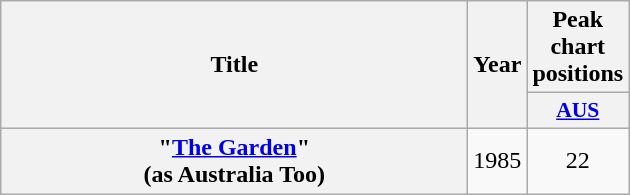<table class="wikitable plainrowheaders" style="text-align:center;" border="1">
<tr>
<th scope="col" rowspan="2" style="width:19em;">Title</th>
<th scope="col" rowspan="2" style="width:1em;">Year</th>
<th scope="col" colspan="1">Peak chart positions</th>
</tr>
<tr>
<th scope="col" style="width:3em;font-size:90%;"><a href='#'>AUS</a><br></th>
</tr>
<tr>
<th scope="row">"<a href='#'>The Garden</a>"<br><span>(as Australia Too)</span></th>
<td>1985</td>
<td>22</td>
</tr>
</table>
